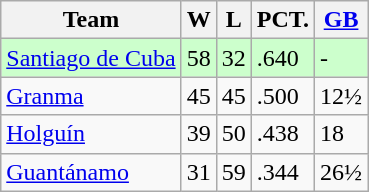<table class="wikitable">
<tr>
<th>Team</th>
<th>W</th>
<th>L</th>
<th>PCT.</th>
<th><a href='#'>GB</a></th>
</tr>
<tr style="background-color:#ccffcc;">
<td><a href='#'>Santiago de Cuba</a></td>
<td>58</td>
<td>32</td>
<td>.640</td>
<td>-</td>
</tr>
<tr>
<td><a href='#'>Granma</a></td>
<td>45</td>
<td>45</td>
<td>.500</td>
<td>12½</td>
</tr>
<tr>
<td><a href='#'>Holguín</a></td>
<td>39</td>
<td>50</td>
<td>.438</td>
<td>18</td>
</tr>
<tr>
<td><a href='#'>Guantánamo</a></td>
<td>31</td>
<td>59</td>
<td>.344</td>
<td>26½</td>
</tr>
</table>
